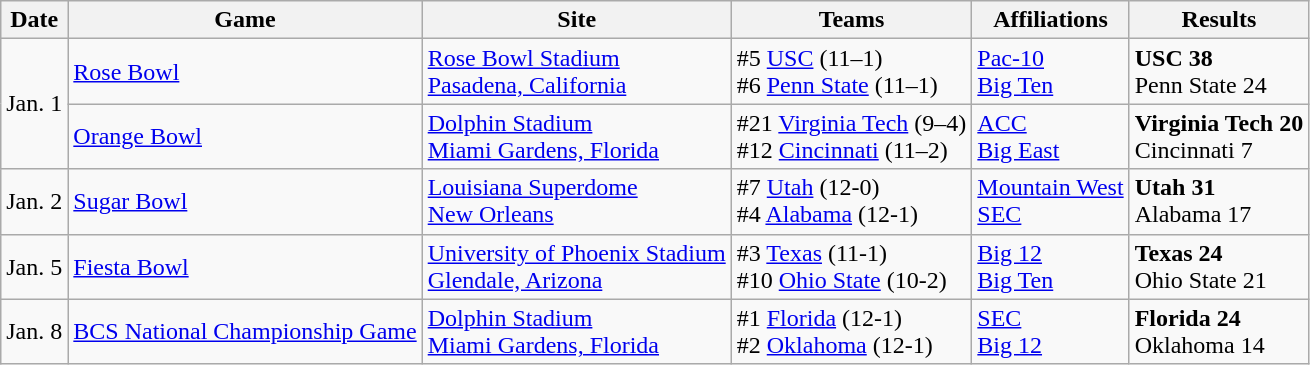<table class="wikitable" style="font-size:100%;">
<tr>
<th>Date</th>
<th>Game</th>
<th>Site</th>
<th>Teams</th>
<th>Affiliations</th>
<th>Results</th>
</tr>
<tr>
<td rowspan="2" style=white-space:nowrap>Jan. 1</td>
<td><a href='#'>Rose Bowl</a></td>
<td><a href='#'>Rose Bowl Stadium</a><br><a href='#'>Pasadena, California</a></td>
<td>#5 <a href='#'>USC</a> (11–1)<br>#6 <a href='#'>Penn State</a> (11–1)</td>
<td><a href='#'>Pac-10</a><br><a href='#'>Big Ten</a></td>
<td style=white-space:nowrap><strong>USC 38</strong><br>Penn State 24</td>
</tr>
<tr>
<td><a href='#'>Orange Bowl</a></td>
<td><a href='#'>Dolphin Stadium</a><br><a href='#'>Miami Gardens, Florida</a></td>
<td>#21 <a href='#'>Virginia Tech</a> (9–4)<br>#12 <a href='#'>Cincinnati</a> (11–2)</td>
<td><a href='#'>ACC</a><br><a href='#'>Big East</a></td>
<td style=white-space:nowrap><strong>Virginia Tech 20</strong><br> Cincinnati 7</td>
</tr>
<tr>
<td>Jan. 2</td>
<td><a href='#'>Sugar Bowl</a></td>
<td><a href='#'>Louisiana Superdome</a><br><a href='#'>New Orleans</a></td>
<td>#7 <a href='#'>Utah</a> (12-0)<br>#4 <a href='#'>Alabama</a> (12-1)</td>
<td><a href='#'>Mountain West</a><br><a href='#'>SEC</a></td>
<td style=white-space:nowrap><strong>Utah 31</strong><br> Alabama 17</td>
</tr>
<tr>
<td>Jan. 5</td>
<td><a href='#'>Fiesta Bowl</a></td>
<td><a href='#'>University of Phoenix Stadium</a><br><a href='#'>Glendale, Arizona</a></td>
<td>#3 <a href='#'>Texas</a> (11-1)<br>#10 <a href='#'>Ohio State</a> (10-2)</td>
<td><a href='#'>Big 12</a><br><a href='#'>Big Ten</a></td>
<td style=white-space:nowrap><strong>Texas 24</strong><br> Ohio State 21</td>
</tr>
<tr>
<td>Jan. 8</td>
<td><a href='#'>BCS National Championship Game</a></td>
<td><a href='#'>Dolphin Stadium</a><br><a href='#'>Miami Gardens, Florida</a></td>
<td>#1 <a href='#'>Florida</a> (12-1)<br>#2 <a href='#'>Oklahoma</a> (12-1)</td>
<td><a href='#'>SEC</a> <br><a href='#'>Big 12</a></td>
<td style=white-space:nowrap><strong>Florida 24</strong><br> Oklahoma 14</td>
</tr>
</table>
